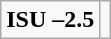<table class="wikitable" style="border: none;">
<tr align="center">
</tr>
<tr align="center">
<td><strong>ISU –2.5</strong></td>
<td></td>
</tr>
</table>
